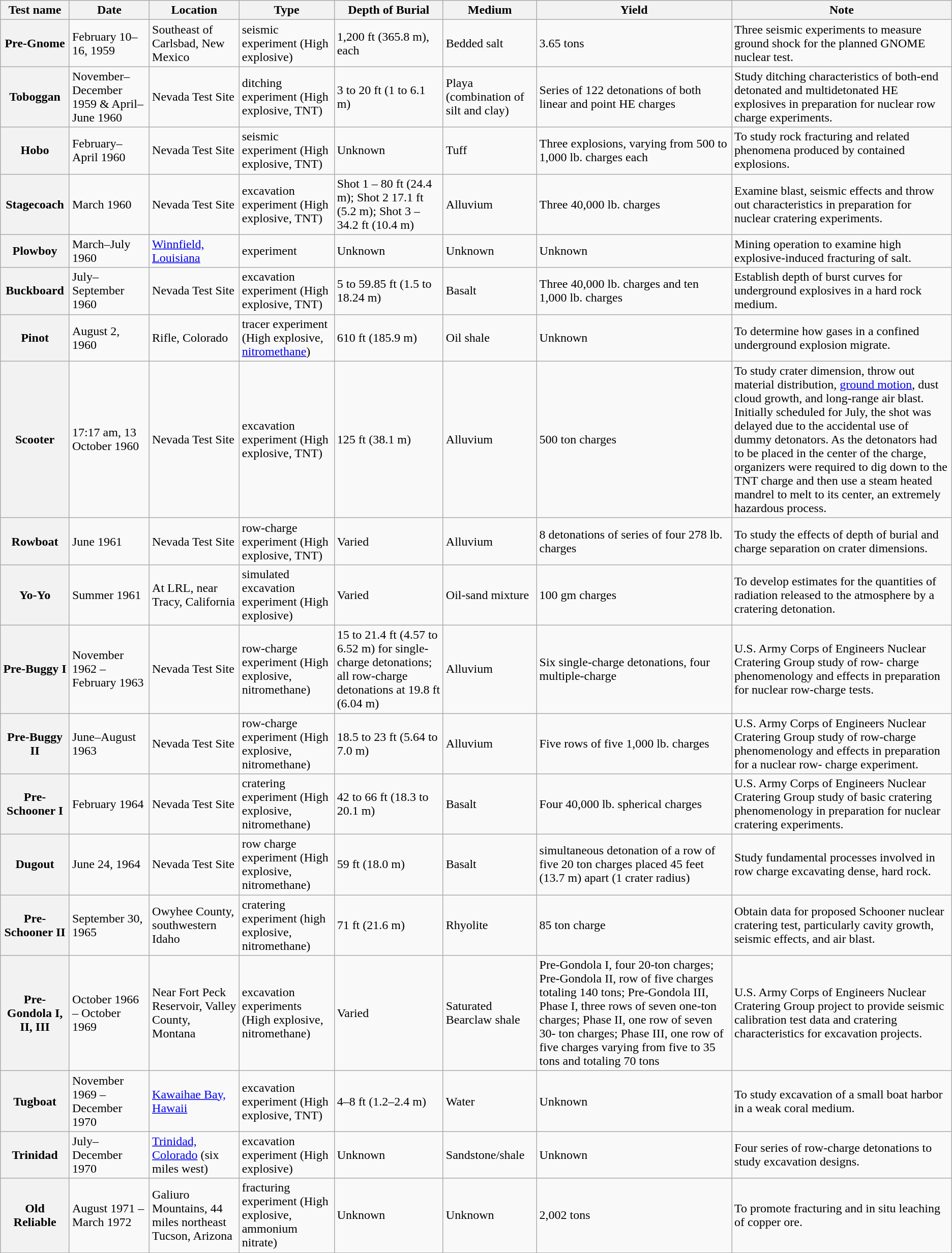<table class="wikitable">
<tr>
<th>Test  name</th>
<th>Date</th>
<th>Location</th>
<th>Type</th>
<th>Depth of Burial</th>
<th>Medium</th>
<th>Yield</th>
<th>Note</th>
</tr>
<tr>
<th>Pre-Gnome</th>
<td>February 10–16, 1959</td>
<td>Southeast  of Carlsbad, New Mexico</td>
<td>seismic  experiment (High explosive)</td>
<td>1,200 ft (365.8 m), each</td>
<td>Bedded  salt</td>
<td>3.65  tons</td>
<td>Three  seismic experiments to measure ground shock for the planned GNOME nuclear  test.</td>
</tr>
<tr>
<th>Toboggan</th>
<td>November–December 1959 & April–June 1960</td>
<td>Nevada  Test Site</td>
<td>ditching  experiment (High explosive, TNT)</td>
<td>3  to 20 ft (1 to 6.1 m)</td>
<td>Playa  (combination of silt and clay)</td>
<td>Series  of 122 detonations of both linear and point HE charges</td>
<td>Study  ditching characteristics of both-end detonated and multidetonated HE  explosives in preparation for nuclear row charge experiments.</td>
</tr>
<tr>
<th>Hobo</th>
<td>February–April 1960</td>
<td>Nevada  Test Site</td>
<td>seismic  experiment (High explosive, TNT)</td>
<td>Unknown</td>
<td>Tuff</td>
<td>Three  explosions, varying from 500 to 1,000 lb. charges each</td>
<td>To  study rock fracturing and related phenomena produced by contained explosions.</td>
</tr>
<tr>
<th>Stagecoach</th>
<td>March 1960</td>
<td>Nevada  Test Site</td>
<td>excavation  experiment (High explosive, TNT)</td>
<td>Shot  1 – 80 ft (24.4 m); Shot 2  17.1 ft (5.2 m); Shot 3 – 34.2 ft (10.4 m)</td>
<td>Alluvium</td>
<td>Three  40,000 lb. charges</td>
<td>Examine  blast, seismic effects and throw out characteristics in preparation for  nuclear cratering experiments.</td>
</tr>
<tr>
<th>Plowboy</th>
<td>March–July 1960</td>
<td><a href='#'>Winnfield, Louisiana</a></td>
<td>experiment</td>
<td>Unknown</td>
<td>Unknown</td>
<td>Unknown</td>
<td>Mining operation to examine high explosive-induced fracturing of salt.</td>
</tr>
<tr>
<th>Buckboard</th>
<td>July–September  1960</td>
<td>Nevada  Test Site</td>
<td>excavation  experiment (High explosive, TNT)</td>
<td>5 to 59.85 ft (1.5 to 18.24 m)</td>
<td>Basalt</td>
<td>Three  40,000 lb. charges and ten 1,000 lb. charges</td>
<td>Establish  depth of burst curves for underground explosives in a hard rock medium.</td>
</tr>
<tr>
<th>Pinot</th>
<td>August 2, 1960</td>
<td>Rifle,  Colorado</td>
<td>tracer  experiment (High explosive, <a href='#'>nitromethane</a>)</td>
<td>610 ft (185.9 m)</td>
<td>Oil  shale</td>
<td>Unknown</td>
<td>To  determine how gases in a confined underground explosion migrate.</td>
</tr>
<tr>
<th>Scooter</th>
<td>17:17 am, 13 October 1960</td>
<td>Nevada  Test Site</td>
<td>excavation  experiment (High explosive, TNT)</td>
<td>125 ft (38.1 m)</td>
<td>Alluvium</td>
<td>500 ton charges</td>
<td>To study crater dimension, throw out material distribution, <a href='#'>ground motion</a>, dust cloud growth, and long-range air blast.<br>Initially scheduled for July, the shot was delayed due to the accidental use of dummy detonators. As the detonators had to be placed in the center of the charge, organizers were required to dig down to the TNT charge and then use a steam heated mandrel to melt to its center, an extremely hazardous process.</td>
</tr>
<tr>
<th>Rowboat</th>
<td>June 1961</td>
<td>Nevada  Test Site</td>
<td>row-charge  experiment (High explosive, TNT)</td>
<td>Varied</td>
<td>Alluvium</td>
<td>8  detonations of series of four 278 lb. charges</td>
<td>To  study the effects of depth of burial and charge separation on crater  dimensions.</td>
</tr>
<tr>
<th>Yo-Yo</th>
<td>Summer 1961</td>
<td>At  LRL, near Tracy, California</td>
<td>simulated  excavation experiment (High explosive)</td>
<td>Varied</td>
<td>Oil-sand mixture</td>
<td>100 gm charges</td>
<td>To  develop estimates for the quantities of radiation released to the atmosphere  by a cratering detonation.</td>
</tr>
<tr>
<th>Pre-Buggy I</th>
<td>November  1962 – February 1963</td>
<td>Nevada Test Site</td>
<td>row-charge  experiment (High explosive, nitromethane)</td>
<td>15  to 21.4 ft (4.57 to 6.52 m) for single-charge detonations; all row-charge  detonations at 19.8 ft (6.04 m)</td>
<td>Alluvium</td>
<td>Six single-charge detonations, four multiple-charge</td>
<td>U.S. Army Corps of Engineers Nuclear Cratering Group study of row- charge phenomenology and effects  in preparation for nuclear row-charge tests.</td>
</tr>
<tr>
<th>Pre-Buggy II</th>
<td>June–August  1963</td>
<td>Nevada  Test Site</td>
<td>row-charge experiment (High explosive, nitromethane)</td>
<td>18.5 to 23 ft (5.64 to 7.0 m)</td>
<td>Alluvium</td>
<td>Five rows of five 1,000 lb. charges</td>
<td>U.S. Army Corps of Engineers Nuclear Cratering Group study of row-charge phenomenology and effects in  preparation for a nuclear row- charge experiment.</td>
</tr>
<tr>
<th>Pre-Schooner I</th>
<td>February 1964</td>
<td>Nevada Test Site</td>
<td>cratering experiment (High explosive, nitromethane)</td>
<td>42 to 66 ft (18.3 to 20.1 m)</td>
<td>Basalt</td>
<td>Four 40,000 lb. spherical charges</td>
<td>U.S. Army Corps of Engineers Nuclear Cratering Group study of basic cratering phenomenology  in preparation for nuclear cratering experiments.</td>
</tr>
<tr>
<th>Dugout</th>
<td>June 24, 1964</td>
<td>Nevada Test Site</td>
<td>row charge experiment (High explosive, nitromethane)</td>
<td>59 ft (18.0 m)</td>
<td>Basalt</td>
<td>simultaneous detonation of a row of five 20 ton charges placed 45 feet (13.7 m) apart (1 crater radius)</td>
<td>Study  fundamental processes involved in row charge excavating dense, hard rock.</td>
</tr>
<tr>
<th>Pre-Schooner II</th>
<td>September 30, 1965</td>
<td>Owyhee County, southwestern Idaho</td>
<td>cratering experiment (high explosive, nitromethane)</td>
<td>71 ft (21.6 m)</td>
<td>Rhyolite</td>
<td>85  ton charge</td>
<td>Obtain  data for proposed Schooner nuclear cratering test, particularly cavity  growth, seismic effects, and air blast.</td>
</tr>
<tr>
<th>Pre-Gondola I, II, III</th>
<td>October  1966 – October 1969</td>
<td>Near  Fort Peck Reservoir, Valley County, Montana</td>
<td>excavation  experiments (High explosive, nitromethane)</td>
<td>Varied</td>
<td>Saturated  Bearclaw shale</td>
<td>Pre-Gondola  I, four 20-ton charges; Pre-Gondola II, row of five charges totaling 140  tons; Pre-Gondola III, Phase I, three rows of seven one-ton charges; Phase  II, one row of seven 30- ton charges; Phase III, one row of five charges  varying from five to 35 tons and totaling 70 tons</td>
<td>U.S. Army Corps of Engineers Nuclear Cratering Group project to provide seismic calibration test data and  cratering characteristics for excavation projects.</td>
</tr>
<tr>
<th>Tugboat</th>
<td>November  1969 – December 1970</td>
<td><a href='#'>Kawaihae Bay, Hawaii</a></td>
<td>excavation  experiment (High explosive, TNT)</td>
<td>4–8 ft (1.2–2.4 m)</td>
<td>Water</td>
<td>Unknown</td>
<td>To  study excavation of a small boat harbor in a weak coral medium.</td>
</tr>
<tr>
<th>Trinidad</th>
<td>July–December  1970</td>
<td><a href='#'>Trinidad, Colorado</a> (six miles west)</td>
<td>excavation  experiment (High explosive)</td>
<td>Unknown</td>
<td>Sandstone/shale</td>
<td>Unknown</td>
<td>Four  series of row-charge detonations to study excavation designs.</td>
</tr>
<tr>
<th>Old Reliable</th>
<td>August  1971 – March 1972</td>
<td>Galiuro  Mountains, 44 miles northeast Tucson, Arizona</td>
<td>fracturing  experiment (High explosive, ammonium nitrate)</td>
<td>Unknown</td>
<td>Unknown</td>
<td>2,002  tons</td>
<td>To  promote fracturing and in situ leaching of copper ore.</td>
</tr>
</table>
